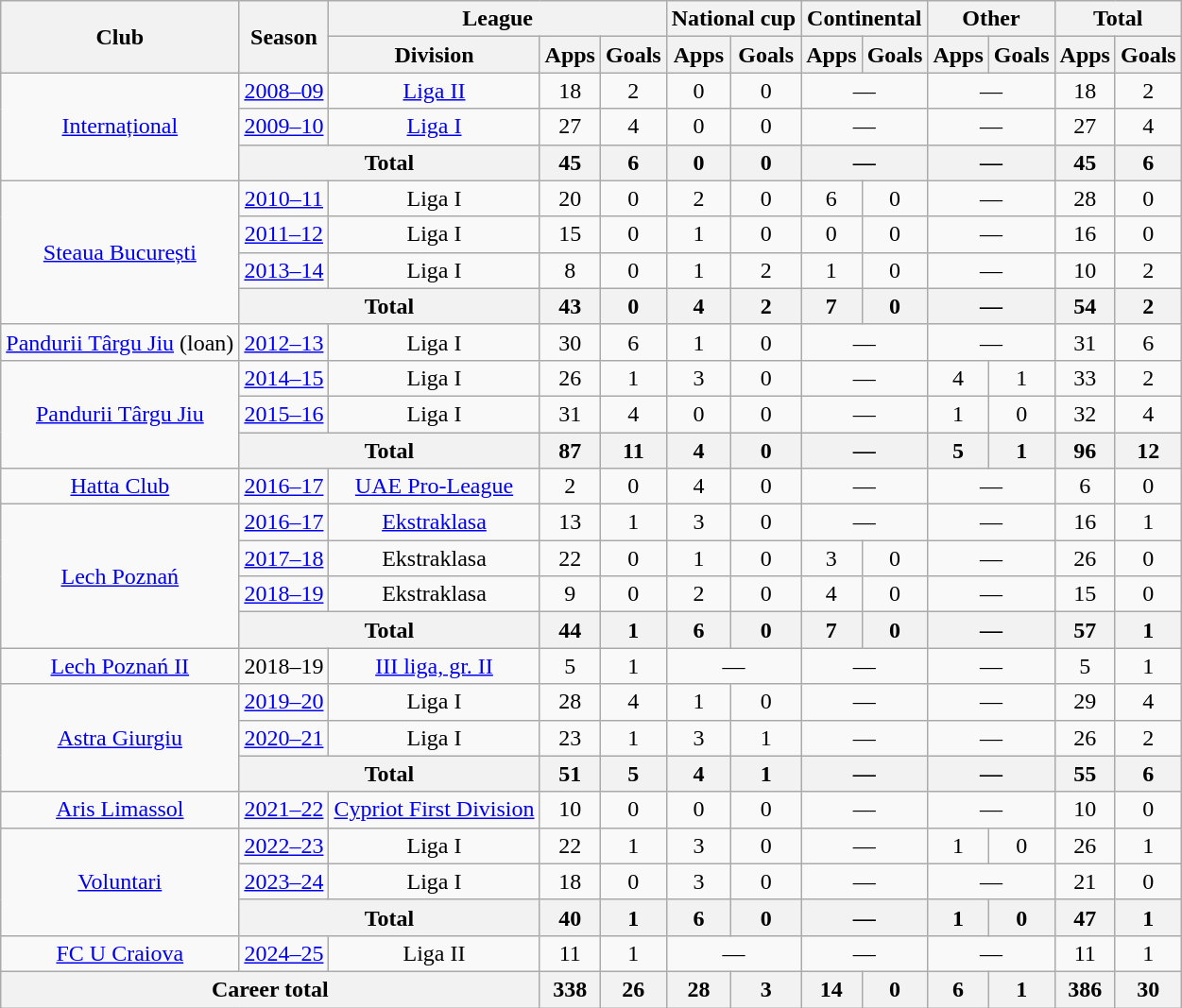<table class="wikitable" style="text-align: center;">
<tr>
<th rowspan="2">Club</th>
<th rowspan="2">Season</th>
<th colspan="3">League</th>
<th colspan="2">National cup</th>
<th colspan="2">Continental</th>
<th colspan="2">Other</th>
<th colspan="2">Total</th>
</tr>
<tr>
<th>Division</th>
<th>Apps</th>
<th>Goals</th>
<th>Apps</th>
<th>Goals</th>
<th>Apps</th>
<th>Goals</th>
<th>Apps</th>
<th>Goals</th>
<th>Apps</th>
<th>Goals</th>
</tr>
<tr>
<td rowspan="3"><a href='#'>Internațional</a></td>
<td><a href='#'>2008–09</a></td>
<td rowspan="1"><a href='#'>Liga II</a></td>
<td>18</td>
<td>2</td>
<td>0</td>
<td>0</td>
<td colspan="2">—</td>
<td colspan="2">—</td>
<td>18</td>
<td>2</td>
</tr>
<tr>
<td><a href='#'>2009–10</a></td>
<td rowspan="1"><a href='#'>Liga I</a></td>
<td>27</td>
<td>4</td>
<td>0</td>
<td>0</td>
<td colspan="2">—</td>
<td colspan="2">—</td>
<td>27</td>
<td>4</td>
</tr>
<tr>
<th colspan="2">Total</th>
<th>45</th>
<th>6</th>
<th>0</th>
<th>0</th>
<th colspan="2">—</th>
<th colspan="2">—</th>
<th>45</th>
<th>6</th>
</tr>
<tr>
<td rowspan="4"><a href='#'>Steaua București</a></td>
<td><a href='#'>2010–11</a></td>
<td>Liga I</td>
<td>20</td>
<td>0</td>
<td>2</td>
<td>0</td>
<td>6</td>
<td>0</td>
<td colspan="2">—</td>
<td>28</td>
<td>0</td>
</tr>
<tr>
<td><a href='#'>2011–12</a></td>
<td>Liga I</td>
<td>15</td>
<td>0</td>
<td>1</td>
<td>0</td>
<td>0</td>
<td>0</td>
<td colspan="2">—</td>
<td>16</td>
<td>0</td>
</tr>
<tr>
<td><a href='#'>2013–14</a></td>
<td>Liga I</td>
<td>8</td>
<td>0</td>
<td>1</td>
<td>2</td>
<td>1</td>
<td>0</td>
<td colspan="2">—</td>
<td>10</td>
<td>2</td>
</tr>
<tr>
<th colspan="2">Total</th>
<th>43</th>
<th>0</th>
<th>4</th>
<th>2</th>
<th>7</th>
<th>0</th>
<th colspan="2">—</th>
<th>54</th>
<th>2</th>
</tr>
<tr>
<td rowspan="1"><a href='#'>Pandurii Târgu Jiu</a> (loan)</td>
<td><a href='#'>2012–13</a></td>
<td>Liga I</td>
<td>30</td>
<td>6</td>
<td>1</td>
<td>0</td>
<td colspan="2">—</td>
<td colspan="2">—</td>
<td>31</td>
<td>6</td>
</tr>
<tr>
<td rowspan="3"><a href='#'>Pandurii Târgu Jiu</a></td>
<td><a href='#'>2014–15</a></td>
<td>Liga I</td>
<td>26</td>
<td>1</td>
<td>3</td>
<td>0</td>
<td colspan="2">—</td>
<td>4</td>
<td>1</td>
<td>33</td>
<td>2</td>
</tr>
<tr>
<td><a href='#'>2015–16</a></td>
<td>Liga I</td>
<td>31</td>
<td>4</td>
<td>0</td>
<td>0</td>
<td colspan="2">—</td>
<td>1</td>
<td>0</td>
<td>32</td>
<td>4</td>
</tr>
<tr>
<th colspan="2">Total</th>
<th>87</th>
<th>11</th>
<th>4</th>
<th>0</th>
<th colspan="2">—</th>
<th>5</th>
<th>1</th>
<th>96</th>
<th>12</th>
</tr>
<tr>
<td rowspan="1"><a href='#'>Hatta Club</a></td>
<td><a href='#'>2016–17</a></td>
<td rowspan="1"><a href='#'>UAE Pro-League</a></td>
<td>2</td>
<td>0</td>
<td>4</td>
<td>0</td>
<td colspan="2">—</td>
<td colspan="2">—</td>
<td>6</td>
<td>0</td>
</tr>
<tr>
<td rowspan="4"><a href='#'>Lech Poznań</a></td>
<td><a href='#'>2016–17</a></td>
<td><a href='#'>Ekstraklasa</a></td>
<td>13</td>
<td>1</td>
<td>3</td>
<td>0</td>
<td colspan="2">—</td>
<td colspan="2">—</td>
<td>16</td>
<td>1</td>
</tr>
<tr>
<td><a href='#'>2017–18</a></td>
<td>Ekstraklasa</td>
<td>22</td>
<td>0</td>
<td>1</td>
<td>0</td>
<td>3</td>
<td>0</td>
<td colspan="2">—</td>
<td>26</td>
<td>0</td>
</tr>
<tr>
<td><a href='#'>2018–19</a></td>
<td>Ekstraklasa</td>
<td>9</td>
<td>0</td>
<td>2</td>
<td>0</td>
<td>4</td>
<td>0</td>
<td colspan="2">—</td>
<td>15</td>
<td>0</td>
</tr>
<tr>
<th colspan="2">Total</th>
<th>44</th>
<th>1</th>
<th>6</th>
<th>0</th>
<th>7</th>
<th>0</th>
<th colspan="2">—</th>
<th>57</th>
<th>1</th>
</tr>
<tr>
<td rowspan="1"><a href='#'>Lech Poznań II</a></td>
<td>2018–19</td>
<td rowspan="1"><a href='#'>III liga, gr. II</a></td>
<td>5</td>
<td>1</td>
<td colspan="2">—</td>
<td colspan="2">—</td>
<td colspan="2">—</td>
<td>5</td>
<td>1</td>
</tr>
<tr>
<td rowspan="3"><a href='#'>Astra Giurgiu</a></td>
<td><a href='#'>2019–20</a></td>
<td>Liga I</td>
<td>28</td>
<td>4</td>
<td>1</td>
<td>0</td>
<td colspan="2">—</td>
<td colspan="2">—</td>
<td>29</td>
<td>4</td>
</tr>
<tr>
<td><a href='#'>2020–21</a></td>
<td>Liga I</td>
<td>23</td>
<td>1</td>
<td>3</td>
<td>1</td>
<td colspan="2">—</td>
<td colspan="2">—</td>
<td>26</td>
<td>2</td>
</tr>
<tr>
<th colspan="2">Total</th>
<th>51</th>
<th>5</th>
<th>4</th>
<th>1</th>
<th colspan="2">—</th>
<th colspan="2">—</th>
<th>55</th>
<th>6</th>
</tr>
<tr>
<td rowspan="1"><a href='#'>Aris Limassol</a></td>
<td><a href='#'>2021–22</a></td>
<td rowspan="1"><a href='#'>Cypriot First Division</a></td>
<td>10</td>
<td>0</td>
<td>0</td>
<td>0</td>
<td colspan="2">—</td>
<td colspan="2">—</td>
<td>10</td>
<td>0</td>
</tr>
<tr>
<td rowspan="3"><a href='#'>Voluntari</a></td>
<td><a href='#'>2022–23</a></td>
<td>Liga I</td>
<td>22</td>
<td>1</td>
<td>3</td>
<td>0</td>
<td colspan="2">—</td>
<td>1</td>
<td>0</td>
<td>26</td>
<td>1</td>
</tr>
<tr>
<td><a href='#'>2023–24</a></td>
<td>Liga I</td>
<td>18</td>
<td>0</td>
<td>3</td>
<td>0</td>
<td colspan="2">—</td>
<td colspan="2">—</td>
<td>21</td>
<td>0</td>
</tr>
<tr>
<th colspan="2">Total</th>
<th>40</th>
<th>1</th>
<th>6</th>
<th>0</th>
<th colspan="2">—</th>
<th>1</th>
<th>0</th>
<th>47</th>
<th>1</th>
</tr>
<tr>
<td rowspan="1"><a href='#'>FC U Craiova</a></td>
<td><a href='#'>2024–25</a></td>
<td rowspan="1">Liga II</td>
<td>11</td>
<td>1</td>
<td colspan="2">—</td>
<td colspan="2">—</td>
<td colspan="2">—</td>
<td>11</td>
<td>1</td>
</tr>
<tr>
<th colspan="3">Career total</th>
<th>338</th>
<th>26</th>
<th>28</th>
<th>3</th>
<th>14</th>
<th>0</th>
<th>6</th>
<th>1</th>
<th>386</th>
<th>30</th>
</tr>
</table>
